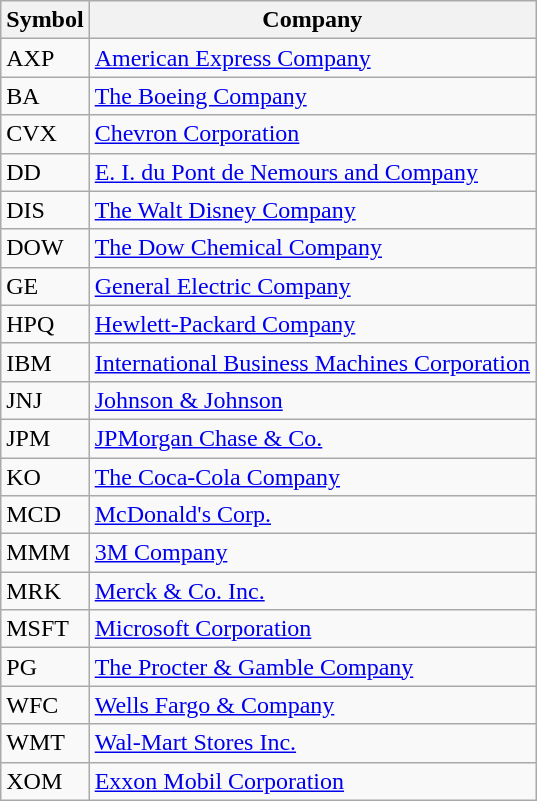<table class="wikitable sortable">
<tr>
<th>Symbol</th>
<th>Company</th>
</tr>
<tr valign="top">
<td>AXP</td>
<td><a href='#'>American Express Company</a></td>
</tr>
<tr valign="top">
<td>BA</td>
<td><a href='#'>The Boeing Company</a></td>
</tr>
<tr valign="top">
<td>CVX</td>
<td><a href='#'>Chevron Corporation</a></td>
</tr>
<tr valign="top">
<td>DD</td>
<td><a href='#'>E. I. du Pont de Nemours and Company</a></td>
</tr>
<tr valign="top">
<td>DIS</td>
<td><a href='#'>The Walt Disney Company</a></td>
</tr>
<tr valign="top">
<td>DOW</td>
<td><a href='#'>The Dow Chemical Company</a></td>
</tr>
<tr valign="top">
<td>GE</td>
<td><a href='#'>General Electric Company</a></td>
</tr>
<tr valign="top">
<td>HPQ</td>
<td><a href='#'>Hewlett-Packard Company</a></td>
</tr>
<tr valign="top">
<td>IBM</td>
<td><a href='#'>International Business Machines Corporation</a></td>
</tr>
<tr valign="top">
<td>JNJ</td>
<td><a href='#'>Johnson & Johnson</a></td>
</tr>
<tr valign="top">
<td>JPM</td>
<td><a href='#'>JPMorgan Chase & Co.</a></td>
</tr>
<tr valign="top">
<td>KO</td>
<td><a href='#'>The Coca-Cola Company</a></td>
</tr>
<tr valign="top">
<td>MCD</td>
<td><a href='#'>McDonald's Corp.</a></td>
</tr>
<tr valign="top">
<td>MMM</td>
<td><a href='#'>3M Company</a></td>
</tr>
<tr valign="top">
<td>MRK</td>
<td><a href='#'>Merck & Co. Inc.</a></td>
</tr>
<tr valign="top">
<td>MSFT</td>
<td><a href='#'>Microsoft Corporation</a></td>
</tr>
<tr valign="top">
<td>PG</td>
<td><a href='#'>The Procter & Gamble Company</a></td>
</tr>
<tr valign="top">
<td>WFC</td>
<td><a href='#'>Wells Fargo & Company</a></td>
</tr>
<tr valign="top">
<td>WMT</td>
<td><a href='#'>Wal-Mart Stores Inc.</a></td>
</tr>
<tr valign="top">
<td>XOM</td>
<td><a href='#'>Exxon Mobil Corporation</a></td>
</tr>
</table>
